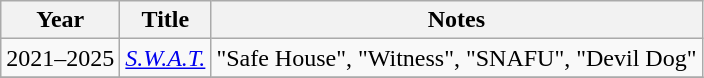<table class="wikitable sortable">
<tr>
<th>Year</th>
<th>Title</th>
<th class="unsortable">Notes</th>
</tr>
<tr>
<td>2021–2025</td>
<td><em><a href='#'>S.W.A.T.</a></em></td>
<td>"Safe House", "Witness", "SNAFU", "Devil Dog"</td>
</tr>
<tr>
</tr>
</table>
